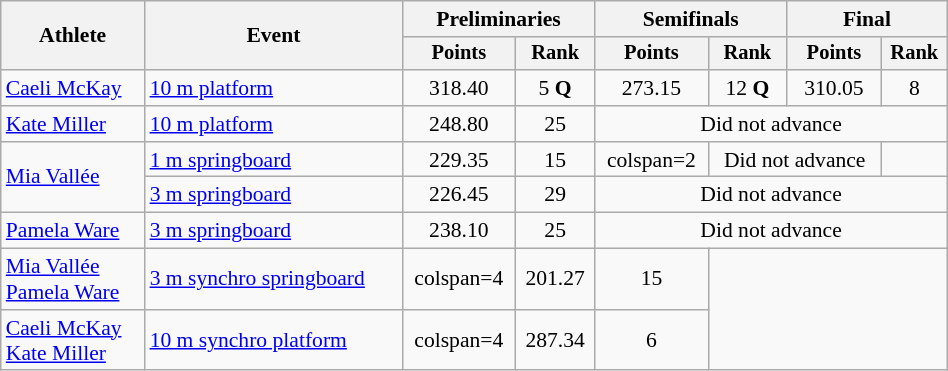<table class="wikitable" style="text-align:center; font-size:90%; width:50%;">
<tr>
<th rowspan=2>Athlete</th>
<th rowspan=2>Event</th>
<th colspan=2>Preliminaries</th>
<th colspan=2>Semifinals</th>
<th colspan=2>Final</th>
</tr>
<tr style="font-size:95%">
<th>Points</th>
<th>Rank</th>
<th>Points</th>
<th>Rank</th>
<th>Points</th>
<th>Rank</th>
</tr>
<tr>
<td align=left><a href='#'>Caeli McKay</a></td>
<td align=left><a href='#'>10 m platform</a></td>
<td>318.40</td>
<td>5 <strong>Q</strong></td>
<td>273.15</td>
<td>12 <strong>Q</strong></td>
<td>310.05</td>
<td>8</td>
</tr>
<tr>
<td align=left><a href='#'>Kate Miller</a></td>
<td align=left><a href='#'>10 m platform</a></td>
<td>248.80</td>
<td>25</td>
<td colspan=4>Did not advance</td>
</tr>
<tr>
<td align=left rowspan=2><a href='#'>Mia Vallée</a></td>
<td align=left><a href='#'>1 m springboard</a></td>
<td>229.35</td>
<td>15</td>
<td>colspan=2 </td>
<td colspan=2>Did not advance</td>
</tr>
<tr>
<td align=left><a href='#'>3 m springboard</a></td>
<td>226.45</td>
<td>29</td>
<td colspan=4>Did not advance</td>
</tr>
<tr>
<td align=left><a href='#'>Pamela Ware</a></td>
<td align=left><a href='#'>3 m springboard</a></td>
<td>238.10</td>
<td>25</td>
<td colspan=4>Did not advance</td>
</tr>
<tr>
<td align=left><a href='#'>Mia Vallée</a><br><a href='#'>Pamela Ware</a></td>
<td align=left><a href='#'>3 m synchro springboard</a></td>
<td>colspan=4 </td>
<td>201.27</td>
<td>15</td>
</tr>
<tr>
<td align=left><a href='#'>Caeli McKay</a><br><a href='#'>Kate Miller</a></td>
<td align=left><a href='#'>10 m synchro platform</a></td>
<td>colspan=4 </td>
<td>287.34</td>
<td>6</td>
</tr>
</table>
